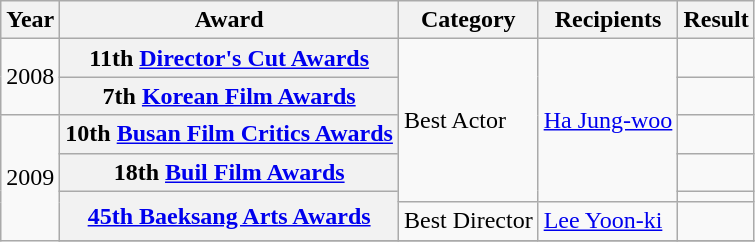<table class="wikitable plainrowheaders sortable">
<tr>
<th scope="col">Year</th>
<th scope="col">Award</th>
<th scope="col">Category</th>
<th scope="col">Recipients</th>
<th scope="col">Result</th>
</tr>
<tr>
<td rowspan="2">2008</td>
<th scope="row">11th <a href='#'>Director's Cut Awards</a></th>
<td rowspan="5">Best Actor</td>
<td rowspan="5"><a href='#'>Ha Jung-woo</a></td>
<td></td>
</tr>
<tr>
<th scope="row">7th <a href='#'>Korean Film Awards</a></th>
<td></td>
</tr>
<tr>
<td rowspan="5">2009</td>
<th scope="row">10th <a href='#'>Busan Film Critics Awards</a></th>
<td></td>
</tr>
<tr>
<th scope="row">18th <a href='#'>Buil Film Awards</a></th>
<td></td>
</tr>
<tr>
<th rowspan="2" scope="row"><a href='#'>45th Baeksang Arts Awards</a></th>
<td></td>
</tr>
<tr>
<td>Best Director</td>
<td><a href='#'>Lee Yoon-ki</a></td>
<td></td>
</tr>
<tr>
</tr>
</table>
